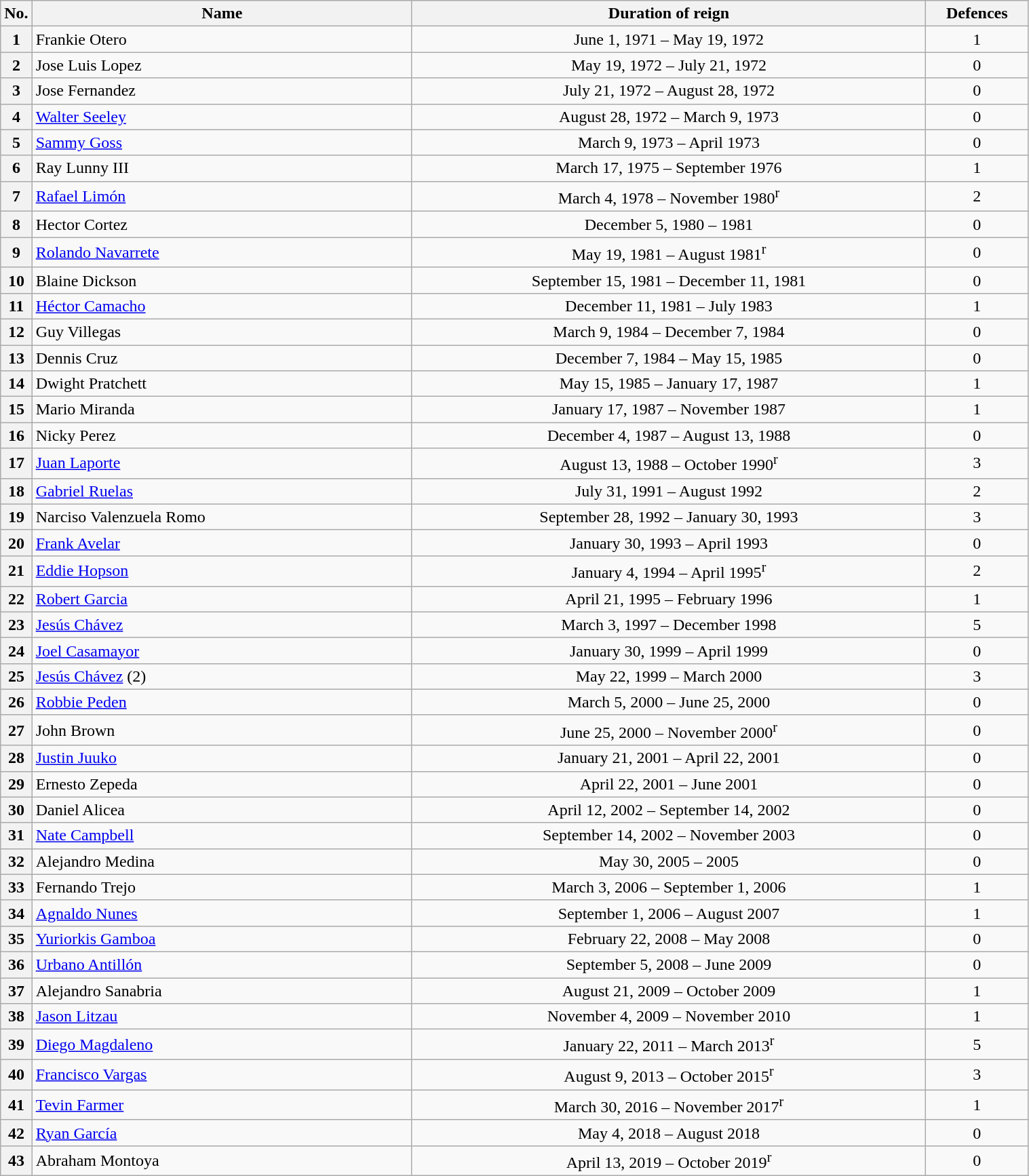<table class="wikitable" width=80%>
<tr>
<th width=3%>No.</th>
<th width=37%>Name</th>
<th width=50%>Duration of reign</th>
<th width=10%>Defences</th>
</tr>
<tr align=center>
<th>1</th>
<td align=left> Frankie Otero</td>
<td>June 1, 1971 – May 19, 1972</td>
<td>1</td>
</tr>
<tr align=center>
<th>2</th>
<td align=left> Jose Luis Lopez</td>
<td>May 19, 1972 – July 21, 1972</td>
<td>0</td>
</tr>
<tr align=center>
<th>3</th>
<td align=left> Jose Fernandez</td>
<td>July 21, 1972 – August 28, 1972</td>
<td>0</td>
</tr>
<tr align=center>
<th>4</th>
<td align=left> <a href='#'>Walter Seeley</a></td>
<td>August 28, 1972 – March 9, 1973</td>
<td>0</td>
</tr>
<tr align=center>
<th>5</th>
<td align=left> <a href='#'>Sammy Goss</a></td>
<td>March 9, 1973 – April 1973</td>
<td>0</td>
</tr>
<tr align=center>
<th>6</th>
<td align=left> Ray Lunny III</td>
<td>March 17, 1975 – September 1976</td>
<td>1</td>
</tr>
<tr align=center>
<th>7</th>
<td align=left> <a href='#'>Rafael Limón</a></td>
<td>March 4, 1978 – November 1980<sup>r</sup></td>
<td>2</td>
</tr>
<tr align=center>
<th>8</th>
<td align=left> Hector Cortez</td>
<td>December 5, 1980 – 1981</td>
<td>0</td>
</tr>
<tr align=center>
<th>9</th>
<td align=left> <a href='#'>Rolando Navarrete</a></td>
<td>May 19, 1981 – August 1981<sup>r</sup></td>
<td>0</td>
</tr>
<tr align=center>
<th>10</th>
<td align=left> Blaine Dickson</td>
<td>September 15, 1981 – December 11, 1981</td>
<td>0</td>
</tr>
<tr align=center>
<th>11</th>
<td align=left> <a href='#'>Héctor Camacho</a></td>
<td>December 11, 1981 – July 1983</td>
<td>1</td>
</tr>
<tr align=center>
<th>12</th>
<td align=left> Guy Villegas</td>
<td>March 9, 1984 – December 7, 1984</td>
<td>0</td>
</tr>
<tr align=center>
<th>13</th>
<td align=left> Dennis Cruz</td>
<td>December 7, 1984 – May 15, 1985</td>
<td>0</td>
</tr>
<tr align=center>
<th>14</th>
<td align=left> Dwight Pratchett</td>
<td>May 15, 1985 – January 17, 1987</td>
<td>1</td>
</tr>
<tr align=center>
<th>15</th>
<td align=left> Mario Miranda</td>
<td>January 17, 1987 – November 1987</td>
<td>1</td>
</tr>
<tr align=center>
<th>16</th>
<td align=left> Nicky Perez</td>
<td>December 4, 1987 – August 13, 1988</td>
<td>0</td>
</tr>
<tr align=center>
<th>17</th>
<td align=left> <a href='#'>Juan Laporte</a></td>
<td>August 13, 1988 – October 1990<sup>r</sup></td>
<td>3</td>
</tr>
<tr align=center>
<th>18</th>
<td align=left> <a href='#'>Gabriel Ruelas</a></td>
<td>July 31, 1991 – August 1992</td>
<td>2</td>
</tr>
<tr align=center>
<th>19</th>
<td align=left> Narciso Valenzuela Romo</td>
<td>September 28, 1992 – January 30, 1993</td>
<td>3</td>
</tr>
<tr align=center>
<th>20</th>
<td align=left> <a href='#'>Frank Avelar</a></td>
<td>January 30, 1993 – April 1993</td>
<td>0</td>
</tr>
<tr align=center>
<th>21</th>
<td align=left> <a href='#'>Eddie Hopson</a></td>
<td>January 4, 1994 – April 1995<sup>r</sup></td>
<td>2</td>
</tr>
<tr align=center>
<th>22</th>
<td align=left> <a href='#'>Robert Garcia</a></td>
<td>April 21, 1995 – February 1996</td>
<td>1</td>
</tr>
<tr align=center>
<th>23</th>
<td align=left> <a href='#'>Jesús Chávez</a></td>
<td>March 3, 1997 – December 1998</td>
<td>5</td>
</tr>
<tr align=center>
<th>24</th>
<td align=left> <a href='#'>Joel Casamayor</a></td>
<td>January 30, 1999 – April 1999</td>
<td>0</td>
</tr>
<tr align=center>
<th>25</th>
<td align=left> <a href='#'>Jesús Chávez</a> (2)</td>
<td>May 22, 1999 – March 2000</td>
<td>3</td>
</tr>
<tr align=center>
<th>26</th>
<td align=left> <a href='#'>Robbie Peden</a></td>
<td>March 5, 2000 – June 25, 2000</td>
<td>0</td>
</tr>
<tr align=center>
<th>27</th>
<td align=left> John Brown</td>
<td>June 25, 2000 – November 2000<sup>r</sup></td>
<td>0</td>
</tr>
<tr align=center>
<th>28</th>
<td align=left> <a href='#'>Justin Juuko</a></td>
<td>January 21, 2001 – April 22, 2001</td>
<td>0</td>
</tr>
<tr align=center>
<th>29</th>
<td align=left> Ernesto Zepeda</td>
<td>April 22, 2001 – June 2001</td>
<td>0</td>
</tr>
<tr align=center>
<th>30</th>
<td align=left> Daniel Alicea</td>
<td>April 12, 2002 – September 14, 2002</td>
<td>0</td>
</tr>
<tr align=center>
<th>31</th>
<td align=left> <a href='#'>Nate Campbell</a></td>
<td>September 14, 2002 – November 2003</td>
<td>0</td>
</tr>
<tr align=center>
<th>32</th>
<td align=left> Alejandro Medina</td>
<td>May 30, 2005 – 2005</td>
<td>0</td>
</tr>
<tr align=center>
<th>33</th>
<td align=left> Fernando Trejo</td>
<td>March 3, 2006 – September 1, 2006</td>
<td>1</td>
</tr>
<tr align=center>
<th>34</th>
<td align=left> <a href='#'>Agnaldo Nunes</a></td>
<td>September 1, 2006 – August 2007</td>
<td>1</td>
</tr>
<tr align=center>
<th>35</th>
<td align=left> <a href='#'>Yuriorkis Gamboa</a></td>
<td>February 22, 2008 – May 2008</td>
<td>0</td>
</tr>
<tr align=center>
<th>36</th>
<td align=left> <a href='#'>Urbano Antillón</a></td>
<td>September 5, 2008 – June 2009</td>
<td>0</td>
</tr>
<tr align=center>
<th>37</th>
<td align=left> Alejandro Sanabria</td>
<td>August 21, 2009 – October 2009</td>
<td>1</td>
</tr>
<tr align=center>
<th>38</th>
<td align=left> <a href='#'>Jason Litzau</a></td>
<td>November 4, 2009 – November 2010</td>
<td>1</td>
</tr>
<tr align=center>
<th>39</th>
<td align=left> <a href='#'>Diego Magdaleno</a></td>
<td>January 22, 2011 – March 2013<sup>r</sup></td>
<td>5</td>
</tr>
<tr align=center>
<th>40</th>
<td align=left> <a href='#'>Francisco Vargas</a></td>
<td>August 9, 2013 – October 2015<sup>r</sup></td>
<td>3</td>
</tr>
<tr align=center>
<th>41</th>
<td align=left> <a href='#'>Tevin Farmer</a></td>
<td>March 30, 2016 – November 2017<sup>r</sup></td>
<td>1</td>
</tr>
<tr align=center>
<th>42</th>
<td align=left> <a href='#'>Ryan García</a></td>
<td>May 4, 2018 – August 2018</td>
<td>0</td>
</tr>
<tr align=center>
<th>43</th>
<td align=left> Abraham Montoya</td>
<td>April 13, 2019 – October 2019<sup>r</sup></td>
<td>0</td>
</tr>
</table>
